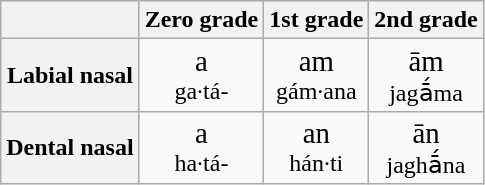<table class="wikitable">
<tr style="text-align:center;">
<th></th>
<th>Zero grade</th>
<th>1st grade</th>
<th>2nd grade</th>
</tr>
<tr style="text-align:center;">
<th>Labial nasal</th>
<td><big>a</big><br>ga·tá-</td>
<td><big>am</big><br>gám·ana</td>
<td><big>ām</big><br>jagā́ma</td>
</tr>
<tr style="text-align:center;">
<th>Dental nasal</th>
<td><big>a</big><br>ha·tá-</td>
<td><big>an</big><br>hán·ti</td>
<td><big>ān</big><br>jaghā́na</td>
</tr>
</table>
